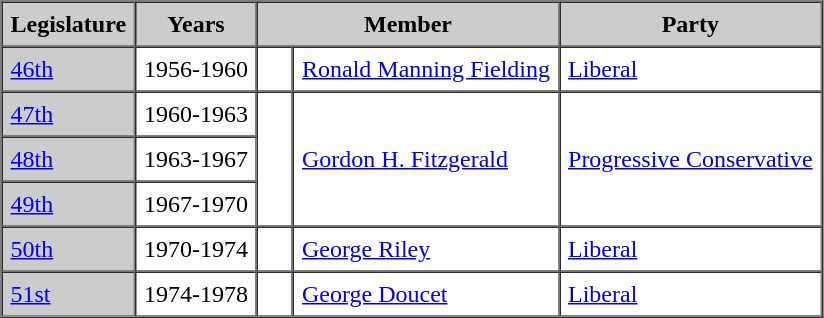<table border=1 cellpadding=5 cellspacing=0>
<tr bgcolor="CCCCCC">
<th>Legislature</th>
<th>Years</th>
<th colspan="2">Member</th>
<th>Party</th>
</tr>
<tr>
<td bgcolor="CCCCCC"><a href='#'>46th</a></td>
<td>1956-1960</td>
<td rowspan="1" ></td>
<td><a href='#'>Ronald Manning Fielding</a></td>
<td><a href='#'>Liberal</a></td>
</tr>
<tr>
<td bgcolor="CCCCCC"><a href='#'>47th</a></td>
<td>1960-1963</td>
<td rowspan="3" ></td>
<td rowspan="3"><a href='#'>Gordon H. Fitzgerald</a></td>
<td rowspan="3"><a href='#'>Progressive Conservative</a></td>
</tr>
<tr>
<td bgcolor="CCCCCC"><a href='#'>48th</a></td>
<td>1963-1967</td>
</tr>
<tr>
<td bgcolor="CCCCCC"><a href='#'>49th</a></td>
<td>1967-1970</td>
</tr>
<tr>
<td bgcolor="CCCCCC"><a href='#'>50th</a></td>
<td>1970-1974</td>
<td rowspan="1" >   </td>
<td rowspan="1"><a href='#'>George Riley</a></td>
<td rowspan="1"><a href='#'>Liberal</a></td>
</tr>
<tr>
<td bgcolor="CCCCCC"><a href='#'>51st</a></td>
<td>1974-1978</td>
<td rowspan="1" >   </td>
<td rowspan="1"><a href='#'>George Doucet</a></td>
<td rowspan="1"><a href='#'>Liberal</a></td>
</tr>
</table>
